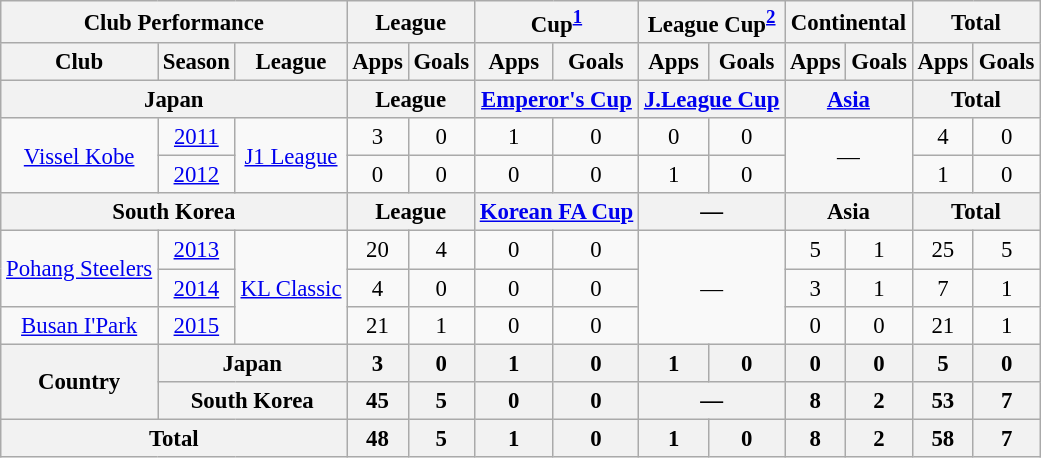<table class="wikitable" style="font-size:95%; text-align:center;">
<tr>
<th colspan="3">Club Performance</th>
<th colspan="2">League</th>
<th colspan="2">Cup<sup><a href='#'>1</a></sup></th>
<th colspan="2">League Cup<sup><a href='#'>2</a></sup></th>
<th colspan="2">Continental</th>
<th colspan="2">Total</th>
</tr>
<tr>
<th>Club</th>
<th>Season</th>
<th>League</th>
<th>Apps</th>
<th>Goals</th>
<th>Apps</th>
<th>Goals</th>
<th>Apps</th>
<th>Goals</th>
<th>Apps</th>
<th>Goals</th>
<th>Apps</th>
<th>Goals</th>
</tr>
<tr>
<th colspan="3">Japan</th>
<th colspan="2">League</th>
<th colspan="2"><a href='#'>Emperor's Cup</a></th>
<th colspan="2"><a href='#'>J.League Cup</a></th>
<th colspan="2"><a href='#'>Asia</a></th>
<th colspan="2">Total</th>
</tr>
<tr>
<td rowspan="2"><a href='#'>Vissel Kobe</a></td>
<td><a href='#'>2011</a></td>
<td rowspan="2" valign="center"><a href='#'>J1 League</a></td>
<td>3</td>
<td>0</td>
<td>1</td>
<td>0</td>
<td>0</td>
<td>0</td>
<td rowspan="2" colspan="2">—</td>
<td>4</td>
<td>0</td>
</tr>
<tr>
<td><a href='#'>2012</a></td>
<td>0</td>
<td>0</td>
<td>0</td>
<td>0</td>
<td>1</td>
<td>0</td>
<td>1</td>
<td>0</td>
</tr>
<tr>
<th colspan="3">South Korea</th>
<th colspan="2">League</th>
<th colspan="2"><a href='#'>Korean FA Cup</a></th>
<th colspan="2">—</th>
<th colspan="2">Asia</th>
<th colspan="2">Total</th>
</tr>
<tr>
<td rowspan="2"><a href='#'>Pohang Steelers</a></td>
<td><a href='#'>2013</a></td>
<td rowspan="3" valign="center"><a href='#'>KL Classic</a></td>
<td>20</td>
<td>4</td>
<td>0</td>
<td>0</td>
<td rowspan="3" colspan="2">—</td>
<td>5</td>
<td>1</td>
<td>25</td>
<td>5</td>
</tr>
<tr>
<td><a href='#'>2014</a></td>
<td>4</td>
<td>0</td>
<td>0</td>
<td>0</td>
<td>3</td>
<td>1</td>
<td>7</td>
<td>1</td>
</tr>
<tr>
<td rowspan="1"><a href='#'>Busan I'Park</a></td>
<td><a href='#'>2015</a></td>
<td>21</td>
<td>1</td>
<td>0</td>
<td>0</td>
<td>0</td>
<td>0</td>
<td>21</td>
<td>1</td>
</tr>
<tr>
<th rowspan=2>Country</th>
<th colspan=2>Japan</th>
<th>3</th>
<th>0</th>
<th>1</th>
<th>0</th>
<th>1</th>
<th>0</th>
<th>0</th>
<th>0</th>
<th>5</th>
<th>0</th>
</tr>
<tr>
<th colspan=2>South Korea</th>
<th>45</th>
<th>5</th>
<th>0</th>
<th>0</th>
<th colspan="2">—</th>
<th>8</th>
<th>2</th>
<th>53</th>
<th>7</th>
</tr>
<tr>
<th colspan=3>Total</th>
<th>48</th>
<th>5</th>
<th>1</th>
<th>0</th>
<th>1</th>
<th>0</th>
<th>8</th>
<th>2</th>
<th>58</th>
<th>7</th>
</tr>
</table>
